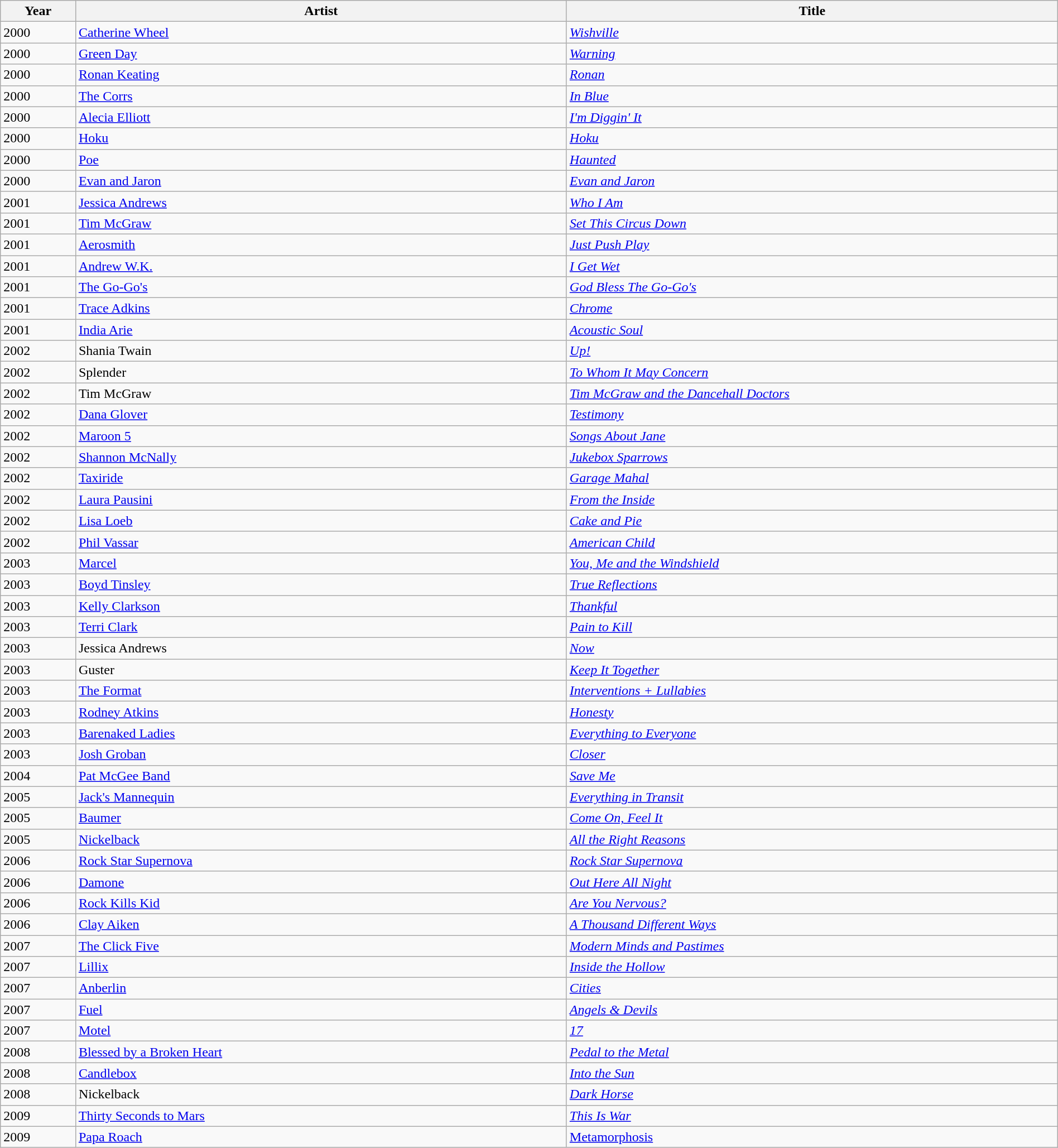<table class="wikitable sortable" style="width:100%;">
<tr>
<th style="width:30px;">Year</th>
<th style="width:250px;">Artist</th>
<th style="width:250px;">Title</th>
</tr>
<tr>
<td>2000</td>
<td><a href='#'>Catherine Wheel</a></td>
<td><em><a href='#'>Wishville</a></em></td>
</tr>
<tr>
<td>2000</td>
<td><a href='#'>Green Day</a></td>
<td><em><a href='#'>Warning</a></em></td>
</tr>
<tr>
<td>2000</td>
<td><a href='#'>Ronan Keating</a></td>
<td><em><a href='#'>Ronan</a></em></td>
</tr>
<tr>
<td>2000</td>
<td><a href='#'>The Corrs</a></td>
<td><em><a href='#'>In Blue</a></em></td>
</tr>
<tr>
<td>2000</td>
<td><a href='#'>Alecia Elliott</a></td>
<td><em><a href='#'>I'm Diggin' It</a></em></td>
</tr>
<tr>
<td>2000</td>
<td><a href='#'>Hoku</a></td>
<td><em><a href='#'>Hoku</a></em></td>
</tr>
<tr>
<td>2000</td>
<td><a href='#'>Poe</a></td>
<td><em><a href='#'>Haunted</a></em></td>
</tr>
<tr>
<td>2000</td>
<td><a href='#'>Evan and Jaron</a></td>
<td><em><a href='#'>Evan and Jaron</a></em></td>
</tr>
<tr>
<td>2001</td>
<td><a href='#'>Jessica Andrews</a></td>
<td><em><a href='#'>Who I Am</a></em></td>
</tr>
<tr>
<td>2001</td>
<td><a href='#'>Tim McGraw</a></td>
<td><em><a href='#'>Set This Circus Down</a></em></td>
</tr>
<tr>
<td>2001</td>
<td><a href='#'>Aerosmith</a></td>
<td><em><a href='#'>Just Push Play</a></em></td>
</tr>
<tr>
<td>2001</td>
<td><a href='#'>Andrew W.K.</a></td>
<td><em><a href='#'>I Get Wet</a></em></td>
</tr>
<tr>
<td>2001</td>
<td><a href='#'>The Go-Go's</a></td>
<td><em><a href='#'>God Bless The Go-Go's</a></em></td>
</tr>
<tr>
<td>2001</td>
<td><a href='#'>Trace Adkins</a></td>
<td><em><a href='#'>Chrome</a></em></td>
</tr>
<tr>
<td>2001</td>
<td><a href='#'>India Arie</a></td>
<td><em><a href='#'>Acoustic Soul</a></em></td>
</tr>
<tr>
<td>2002</td>
<td>Shania Twain</td>
<td><em><a href='#'>Up!</a></em></td>
</tr>
<tr>
<td>2002</td>
<td>Splender</td>
<td><em><a href='#'>To Whom It May Concern</a></em></td>
</tr>
<tr>
<td>2002</td>
<td>Tim McGraw</td>
<td><em><a href='#'>Tim McGraw and the Dancehall Doctors</a></em></td>
</tr>
<tr>
<td>2002</td>
<td><a href='#'>Dana Glover</a></td>
<td><em><a href='#'>Testimony</a></em></td>
</tr>
<tr>
<td>2002</td>
<td><a href='#'>Maroon 5</a></td>
<td><em><a href='#'>Songs About Jane</a></em></td>
</tr>
<tr>
<td>2002</td>
<td><a href='#'>Shannon McNally</a></td>
<td><em><a href='#'>Jukebox Sparrows</a></em></td>
</tr>
<tr>
<td>2002</td>
<td><a href='#'>Taxiride</a></td>
<td><em><a href='#'>Garage Mahal</a></em></td>
</tr>
<tr>
<td>2002</td>
<td><a href='#'>Laura Pausini</a></td>
<td><em><a href='#'>From the Inside</a></em></td>
</tr>
<tr>
<td>2002</td>
<td><a href='#'>Lisa Loeb</a></td>
<td><em><a href='#'>Cake and Pie</a></em></td>
</tr>
<tr>
<td>2002</td>
<td><a href='#'>Phil Vassar</a></td>
<td><em><a href='#'>American Child</a></em></td>
</tr>
<tr>
<td>2003</td>
<td><a href='#'>Marcel</a></td>
<td><em><a href='#'>You, Me and the Windshield</a></em></td>
</tr>
<tr>
<td>2003</td>
<td><a href='#'>Boyd Tinsley</a></td>
<td><em><a href='#'>True Reflections</a></em></td>
</tr>
<tr>
<td>2003</td>
<td><a href='#'>Kelly Clarkson</a></td>
<td><em><a href='#'>Thankful</a></em></td>
</tr>
<tr>
<td>2003</td>
<td><a href='#'>Terri Clark</a></td>
<td><em><a href='#'>Pain to Kill</a></em></td>
</tr>
<tr>
<td>2003</td>
<td>Jessica Andrews</td>
<td><em><a href='#'>Now</a></em></td>
</tr>
<tr>
<td>2003</td>
<td>Guster</td>
<td><em><a href='#'>Keep It Together</a></em></td>
</tr>
<tr>
<td>2003</td>
<td><a href='#'>The Format</a></td>
<td><em><a href='#'>Interventions + Lullabies</a></em></td>
</tr>
<tr>
<td>2003</td>
<td><a href='#'>Rodney Atkins</a></td>
<td><em><a href='#'>Honesty</a></em></td>
</tr>
<tr>
<td>2003</td>
<td><a href='#'>Barenaked Ladies</a></td>
<td><em><a href='#'>Everything to Everyone</a></em></td>
</tr>
<tr>
<td>2003</td>
<td><a href='#'>Josh Groban</a></td>
<td><em><a href='#'>Closer</a></em></td>
</tr>
<tr>
<td>2004</td>
<td><a href='#'>Pat McGee Band</a></td>
<td><em><a href='#'>Save Me</a></em></td>
</tr>
<tr>
<td>2005</td>
<td><a href='#'>Jack's Mannequin</a></td>
<td><em><a href='#'>Everything in Transit</a></em></td>
</tr>
<tr>
<td>2005</td>
<td><a href='#'>Baumer</a></td>
<td><em><a href='#'>Come On, Feel It</a></em></td>
</tr>
<tr>
<td>2005</td>
<td><a href='#'>Nickelback</a></td>
<td><em><a href='#'>All the Right Reasons</a></em></td>
</tr>
<tr>
<td>2006</td>
<td><a href='#'>Rock Star Supernova</a></td>
<td><em><a href='#'>Rock Star Supernova</a></em></td>
</tr>
<tr>
<td>2006</td>
<td><a href='#'>Damone</a></td>
<td><em><a href='#'>Out Here All Night</a></em></td>
</tr>
<tr>
<td>2006</td>
<td><a href='#'>Rock Kills Kid</a></td>
<td><em><a href='#'>Are You Nervous?</a></em></td>
</tr>
<tr>
<td>2006</td>
<td><a href='#'>Clay Aiken</a></td>
<td><em><a href='#'>A Thousand Different Ways</a></em></td>
</tr>
<tr>
<td>2007</td>
<td><a href='#'>The Click Five</a></td>
<td><em><a href='#'>Modern Minds and Pastimes</a></em></td>
</tr>
<tr>
<td>2007</td>
<td><a href='#'>Lillix</a></td>
<td><em><a href='#'>Inside the Hollow</a></em></td>
</tr>
<tr>
<td>2007</td>
<td><a href='#'>Anberlin</a></td>
<td><em><a href='#'>Cities</a></em></td>
</tr>
<tr>
<td>2007</td>
<td><a href='#'>Fuel</a></td>
<td><em><a href='#'>Angels & Devils</a></em></td>
</tr>
<tr>
<td>2007</td>
<td><a href='#'>Motel</a></td>
<td><em><a href='#'>17</a></em></td>
</tr>
<tr>
<td>2008</td>
<td><a href='#'>Blessed by a Broken Heart</a></td>
<td><em><a href='#'>Pedal to the Metal</a></em></td>
</tr>
<tr>
<td>2008</td>
<td><a href='#'>Candlebox</a></td>
<td><em><a href='#'>Into the Sun</a></em></td>
</tr>
<tr>
<td>2008</td>
<td>Nickelback</td>
<td><em><a href='#'>Dark Horse</a></em></td>
</tr>
<tr>
<td>2009</td>
<td><a href='#'>Thirty Seconds to Mars</a></td>
<td><em><a href='#'>This Is War</a></em></td>
</tr>
<tr>
<td>2009</td>
<td><a href='#'>Papa Roach</a></td>
<td><a href='#'>Metamorphosis</a></td>
</tr>
</table>
